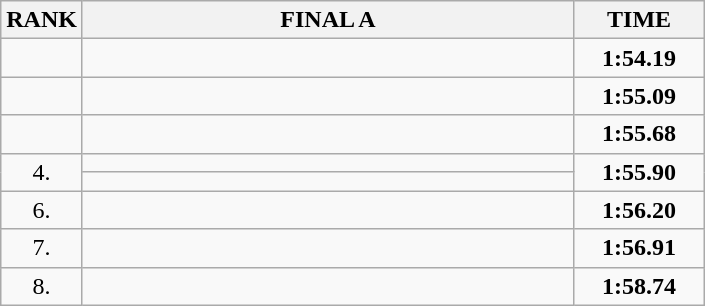<table class="wikitable">
<tr>
<th>RANK</th>
<th style="width: 20em">FINAL A</th>
<th style="width: 5em">TIME</th>
</tr>
<tr>
<td align="center"></td>
<td></td>
<td align="center"><strong>1:54.19</strong></td>
</tr>
<tr>
<td align="center"></td>
<td></td>
<td align="center"><strong>1:55.09</strong></td>
</tr>
<tr>
<td align="center"></td>
<td></td>
<td align="center"><strong>1:55.68</strong></td>
</tr>
<tr>
<td rowspan=2 align="center">4.</td>
<td></td>
<td rowspan=2 align="center"><strong>1:55.90</strong></td>
</tr>
<tr>
<td></td>
</tr>
<tr>
<td align="center">6.</td>
<td></td>
<td align="center"><strong>1:56.20</strong></td>
</tr>
<tr>
<td align="center">7.</td>
<td></td>
<td align="center"><strong>1:56.91</strong></td>
</tr>
<tr>
<td align="center">8.</td>
<td></td>
<td align="center"><strong>1:58.74</strong></td>
</tr>
</table>
